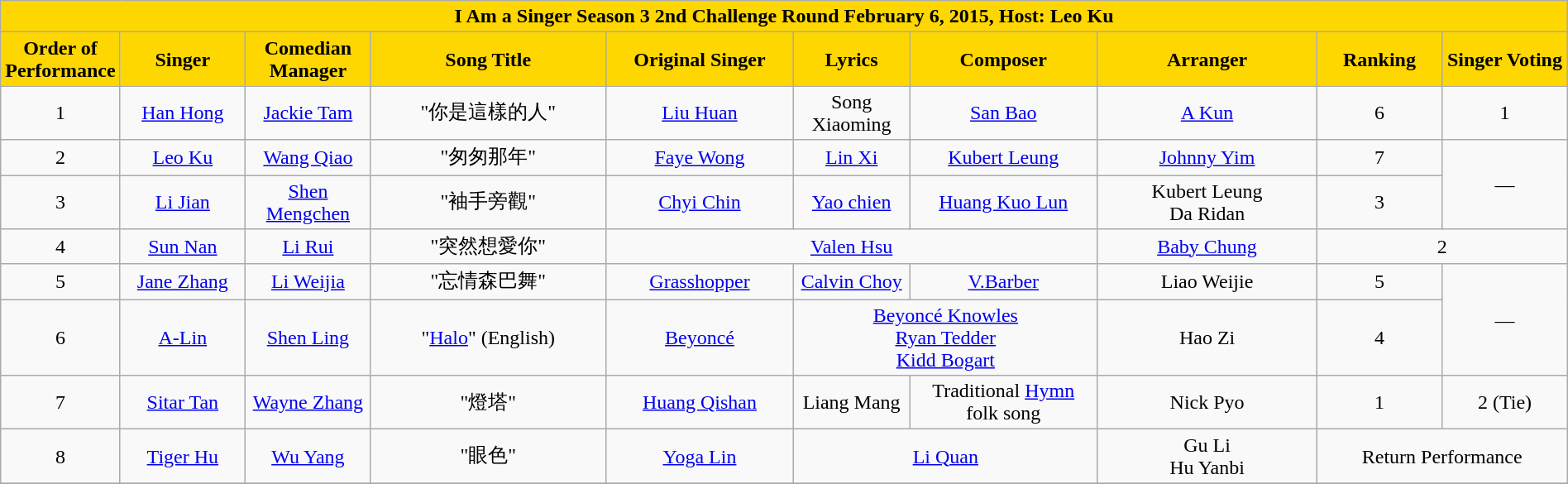<table class="wikitable sortable mw-collapsible" width="100%" style="text-align:center">
<tr align=center style="background:gold">
<td colspan="10"><div> <strong>I Am a Singer Season 3 2nd Challenge Round February 6, 2015, Host: Leo Ku</strong></div></td>
</tr>
<tr align=center style="background:gold">
<td style="width:7%"><strong>Order of Performance</strong></td>
<td style="width:8%"><strong>Singer</strong></td>
<td style="width:8%"><strong>Comedian Manager</strong></td>
<td style="width:15%"><strong>Song Title</strong></td>
<td style="width:12%"><strong>Original Singer</strong></td>
<td style=width:10%"><strong>Lyrics</strong></td>
<td style="width:12%"><strong>Composer</strong></td>
<td style="width:14%"><strong>Arranger</strong></td>
<td style="width:8%"><strong>Ranking</strong></td>
<td style="width:8%"><strong>Singer Voting</strong></td>
</tr>
<tr>
<td>1</td>
<td><a href='#'>Han Hong</a></td>
<td><a href='#'>Jackie Tam</a></td>
<td>"你是這樣的人"</td>
<td><a href='#'>Liu Huan</a></td>
<td>Song Xiaoming</td>
<td><a href='#'>San Bao</a></td>
<td><a href='#'>A Kun</a></td>
<td>6</td>
<td>1</td>
</tr>
<tr>
<td>2</td>
<td><a href='#'>Leo Ku</a></td>
<td><a href='#'>Wang Qiao</a></td>
<td>"匆匆那年"</td>
<td><a href='#'>Faye Wong</a></td>
<td><a href='#'>Lin Xi</a></td>
<td><a href='#'>Kubert Leung</a></td>
<td><a href='#'>Johnny Yim</a> </td>
<td>7</td>
<td rowspan=2>—</td>
</tr>
<tr>
<td>3</td>
<td><a href='#'>Li Jian</a></td>
<td><a href='#'>Shen Mengchen</a></td>
<td>"袖手旁觀"</td>
<td><a href='#'>Chyi Chin</a></td>
<td><a href='#'>Yao chien</a></td>
<td><a href='#'>Huang Kuo Lun</a></td>
<td>Kubert Leung<br>Da Ridan</td>
<td>3</td>
</tr>
<tr>
<td>4</td>
<td><a href='#'>Sun Nan</a></td>
<td><a href='#'>Li Rui</a></td>
<td>"突然想愛你"</td>
<td colspan=3><a href='#'>Valen Hsu</a></td>
<td><a href='#'>Baby Chung</a></td>
<td colspan=2>2</td>
</tr>
<tr>
<td>5</td>
<td><a href='#'>Jane Zhang</a></td>
<td><a href='#'>Li Weijia</a></td>
<td>"忘情森巴舞"</td>
<td><a href='#'>Grasshopper</a></td>
<td><a href='#'>Calvin Choy</a></td>
<td><a href='#'>V.Barber</a></td>
<td>Liao Weijie</td>
<td>5</td>
<td rowspan=2>—</td>
</tr>
<tr>
<td>6</td>
<td><a href='#'>A-Lin</a></td>
<td><a href='#'>Shen Ling</a></td>
<td>"<a href='#'>Halo</a>" (English)</td>
<td><a href='#'>Beyoncé</a></td>
<td colspan=2><a href='#'>Beyoncé Knowles</a><br><a href='#'>Ryan Tedder</a><br><a href='#'>Kidd Bogart</a></td>
<td>Hao Zi</td>
<td>4</td>
</tr>
<tr>
<td>7</td>
<td><a href='#'>Sitar Tan</a></td>
<td><a href='#'>Wayne Zhang</a></td>
<td>"燈塔"</td>
<td><a href='#'>Huang Qishan</a></td>
<td>Liang Mang</td>
<td>Traditional <a href='#'>Hymn</a> folk song</td>
<td>Nick Pyo</td>
<td>1</td>
<td>2 (Tie)</td>
</tr>
<tr>
<td>8</td>
<td><a href='#'>Tiger Hu</a></td>
<td><a href='#'>Wu Yang</a></td>
<td>"眼色"</td>
<td><a href='#'>Yoga Lin</a></td>
<td colspan=2><a href='#'>Li Quan</a></td>
<td>Gu Li<br>Hu Yanbi</td>
<td colspan=2>Return Performance</td>
</tr>
<tr>
</tr>
</table>
